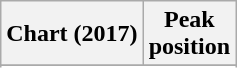<table class="wikitable plainrowheaders">
<tr>
<th>Chart (2017)</th>
<th>Peak<br>position</th>
</tr>
<tr>
</tr>
<tr>
</tr>
</table>
